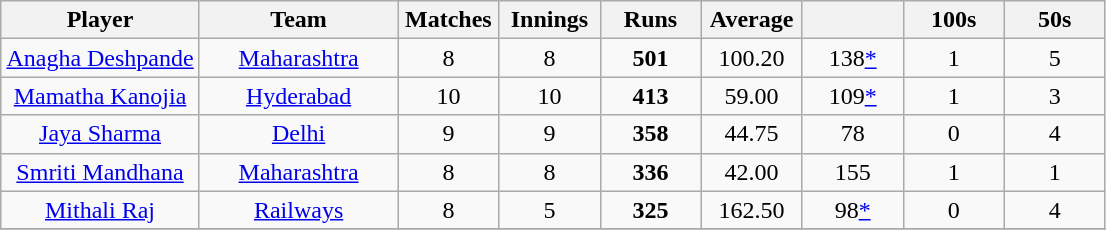<table class="wikitable" style="text-align:center;">
<tr>
<th width=125>Player</th>
<th width=125>Team</th>
<th width=60>Matches</th>
<th width=60>Innings</th>
<th width=60>Runs</th>
<th width=60>Average</th>
<th width=60></th>
<th width=60>100s</th>
<th width=60>50s</th>
</tr>
<tr>
<td><a href='#'>Anagha Deshpande</a></td>
<td><a href='#'>Maharashtra</a></td>
<td>8</td>
<td>8</td>
<td><strong>501</strong></td>
<td>100.20</td>
<td>138<a href='#'>*</a></td>
<td>1</td>
<td>5</td>
</tr>
<tr>
<td><a href='#'>Mamatha Kanojia</a></td>
<td><a href='#'>Hyderabad</a></td>
<td>10</td>
<td>10</td>
<td><strong>413</strong></td>
<td>59.00</td>
<td>109<a href='#'>*</a></td>
<td>1</td>
<td>3</td>
</tr>
<tr>
<td><a href='#'>Jaya Sharma</a></td>
<td><a href='#'>Delhi</a></td>
<td>9</td>
<td>9</td>
<td><strong>358</strong></td>
<td>44.75</td>
<td>78</td>
<td>0</td>
<td>4</td>
</tr>
<tr>
<td><a href='#'>Smriti Mandhana</a></td>
<td><a href='#'>Maharashtra</a></td>
<td>8</td>
<td>8</td>
<td><strong>336</strong></td>
<td>42.00</td>
<td>155</td>
<td>1</td>
<td>1</td>
</tr>
<tr>
<td><a href='#'>Mithali Raj</a></td>
<td><a href='#'>Railways</a></td>
<td>8</td>
<td>5</td>
<td><strong>325</strong></td>
<td>162.50</td>
<td>98<a href='#'>*</a></td>
<td>0</td>
<td>4</td>
</tr>
<tr>
</tr>
</table>
